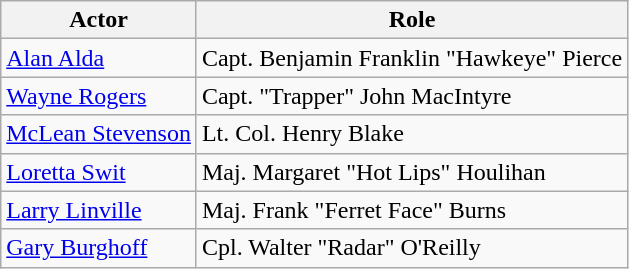<table class="wikitable">
<tr>
<th>Actor</th>
<th>Role</th>
</tr>
<tr>
<td><a href='#'>Alan Alda</a></td>
<td>Capt. Benjamin Franklin "Hawkeye" Pierce</td>
</tr>
<tr>
<td><a href='#'>Wayne Rogers</a></td>
<td>Capt. "Trapper" John MacIntyre</td>
</tr>
<tr>
<td><a href='#'>McLean Stevenson</a></td>
<td>Lt. Col. Henry Blake</td>
</tr>
<tr>
<td><a href='#'>Loretta Swit</a></td>
<td>Maj. Margaret "Hot Lips" Houlihan</td>
</tr>
<tr>
<td><a href='#'>Larry Linville</a></td>
<td>Maj. Frank "Ferret Face" Burns</td>
</tr>
<tr>
<td><a href='#'>Gary Burghoff</a></td>
<td>Cpl. Walter "Radar" O'Reilly</td>
</tr>
</table>
